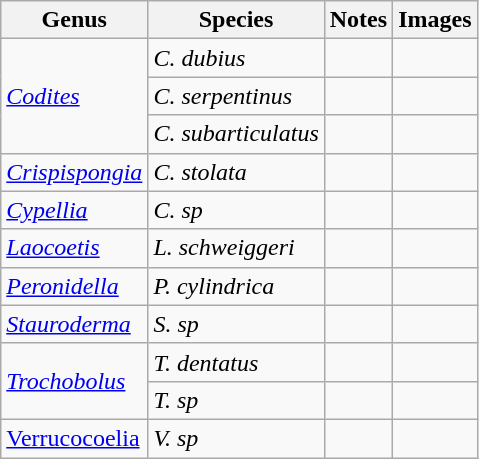<table class="wikitable">
<tr>
<th>Genus</th>
<th>Species</th>
<th>Notes</th>
<th>Images</th>
</tr>
<tr>
<td rowspan="3"><em><a href='#'>Codites</a></em></td>
<td><em>C. dubius</em></td>
<td></td>
<td></td>
</tr>
<tr>
<td><em>C. serpentinus</em></td>
<td></td>
<td></td>
</tr>
<tr>
<td><em>C. subarticulatus</em></td>
<td></td>
<td></td>
</tr>
<tr>
<td><em><a href='#'>Crispispongia</a></em></td>
<td><em>C. stolata</em></td>
<td></td>
<td></td>
</tr>
<tr>
<td><em><a href='#'>Cypellia</a></em></td>
<td><em>C. sp</em></td>
<td></td>
<td></td>
</tr>
<tr>
<td><em><a href='#'>Laocoetis</a></em></td>
<td><em>L. schweiggeri</em></td>
<td></td>
<td></td>
</tr>
<tr>
<td><em><a href='#'>Peronidella</a></em></td>
<td><em>P. cylindrica</em></td>
<td></td>
<td></td>
</tr>
<tr>
<td><em><a href='#'>Stauroderma</a></em></td>
<td><em>S. sp</em></td>
<td></td>
<td></td>
</tr>
<tr>
<td rowspan="2"><em><a href='#'>Trochobolus</a></em></td>
<td><em>T. dentatus</em></td>
<td></td>
<td></td>
</tr>
<tr>
<td><em>T. sp</em></td>
<td></td>
<td></td>
</tr>
<tr>
<td><a href='#'>Verrucocoelia</a></td>
<td><em>V. sp</em></td>
<td></td>
<td></td>
</tr>
</table>
